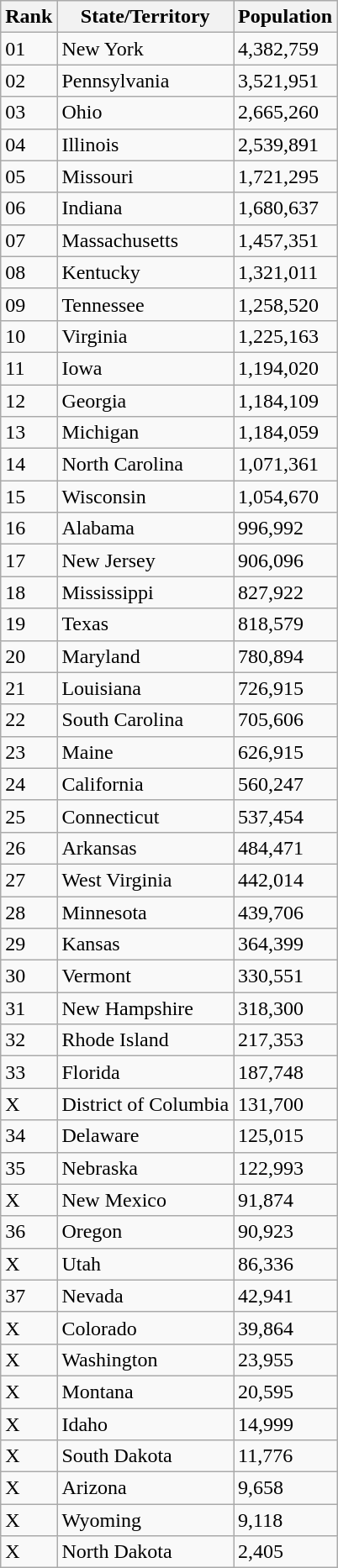<table class="wikitable sortable mw-collapsible">
<tr>
<th>Rank</th>
<th>State/Territory</th>
<th>Population</th>
</tr>
<tr>
<td>01</td>
<td>New York</td>
<td>4,382,759</td>
</tr>
<tr>
<td>02</td>
<td>Pennsylvania</td>
<td>3,521,951</td>
</tr>
<tr>
<td>03</td>
<td>Ohio</td>
<td>2,665,260</td>
</tr>
<tr>
<td>04</td>
<td>Illinois</td>
<td>2,539,891</td>
</tr>
<tr>
<td>05</td>
<td>Missouri</td>
<td>1,721,295</td>
</tr>
<tr>
<td>06</td>
<td>Indiana</td>
<td>1,680,637</td>
</tr>
<tr>
<td>07</td>
<td>Massachusetts</td>
<td>1,457,351</td>
</tr>
<tr>
<td>08</td>
<td>Kentucky</td>
<td>1,321,011</td>
</tr>
<tr>
<td>09</td>
<td>Tennessee</td>
<td>1,258,520</td>
</tr>
<tr>
<td>10</td>
<td>Virginia</td>
<td>1,225,163</td>
</tr>
<tr>
<td>11</td>
<td>Iowa</td>
<td>1,194,020</td>
</tr>
<tr>
<td>12</td>
<td>Georgia</td>
<td>1,184,109</td>
</tr>
<tr>
<td>13</td>
<td>Michigan</td>
<td>1,184,059</td>
</tr>
<tr>
<td>14</td>
<td>North Carolina</td>
<td>1,071,361</td>
</tr>
<tr>
<td>15</td>
<td>Wisconsin</td>
<td>1,054,670</td>
</tr>
<tr>
<td>16</td>
<td>Alabama</td>
<td>996,992</td>
</tr>
<tr>
<td>17</td>
<td>New Jersey</td>
<td>906,096</td>
</tr>
<tr>
<td>18</td>
<td>Mississippi</td>
<td>827,922</td>
</tr>
<tr>
<td>19</td>
<td>Texas</td>
<td>818,579</td>
</tr>
<tr>
<td>20</td>
<td>Maryland</td>
<td>780,894</td>
</tr>
<tr>
<td>21</td>
<td>Louisiana</td>
<td>726,915</td>
</tr>
<tr>
<td>22</td>
<td>South Carolina</td>
<td>705,606</td>
</tr>
<tr>
<td>23</td>
<td>Maine</td>
<td>626,915</td>
</tr>
<tr>
<td>24</td>
<td>California</td>
<td>560,247</td>
</tr>
<tr>
<td>25</td>
<td>Connecticut</td>
<td>537,454</td>
</tr>
<tr>
<td>26</td>
<td>Arkansas</td>
<td>484,471</td>
</tr>
<tr>
<td>27</td>
<td>West Virginia</td>
<td>442,014</td>
</tr>
<tr>
<td>28</td>
<td>Minnesota</td>
<td>439,706</td>
</tr>
<tr>
<td>29</td>
<td>Kansas</td>
<td>364,399</td>
</tr>
<tr>
<td>30</td>
<td>Vermont</td>
<td>330,551</td>
</tr>
<tr>
<td>31</td>
<td>New Hampshire</td>
<td>318,300</td>
</tr>
<tr>
<td>32</td>
<td>Rhode Island</td>
<td>217,353</td>
</tr>
<tr>
<td>33</td>
<td>Florida</td>
<td>187,748</td>
</tr>
<tr>
<td>X</td>
<td>District of Columbia</td>
<td>131,700</td>
</tr>
<tr>
<td>34</td>
<td>Delaware</td>
<td>125,015</td>
</tr>
<tr>
<td>35</td>
<td>Nebraska</td>
<td>122,993</td>
</tr>
<tr>
<td>X</td>
<td>New Mexico</td>
<td>91,874</td>
</tr>
<tr>
<td>36</td>
<td>Oregon</td>
<td>90,923</td>
</tr>
<tr>
<td>X</td>
<td>Utah</td>
<td>86,336</td>
</tr>
<tr>
<td>37</td>
<td>Nevada</td>
<td>42,941</td>
</tr>
<tr>
<td>X</td>
<td>Colorado</td>
<td>39,864</td>
</tr>
<tr>
<td>X</td>
<td>Washington</td>
<td>23,955</td>
</tr>
<tr>
<td>X</td>
<td>Montana</td>
<td>20,595</td>
</tr>
<tr>
<td>X</td>
<td>Idaho</td>
<td>14,999</td>
</tr>
<tr>
<td>X</td>
<td>South Dakota</td>
<td>11,776</td>
</tr>
<tr>
<td>X</td>
<td>Arizona</td>
<td>9,658</td>
</tr>
<tr>
<td>X</td>
<td>Wyoming</td>
<td>9,118</td>
</tr>
<tr>
<td>X</td>
<td>North Dakota</td>
<td>2,405</td>
</tr>
</table>
